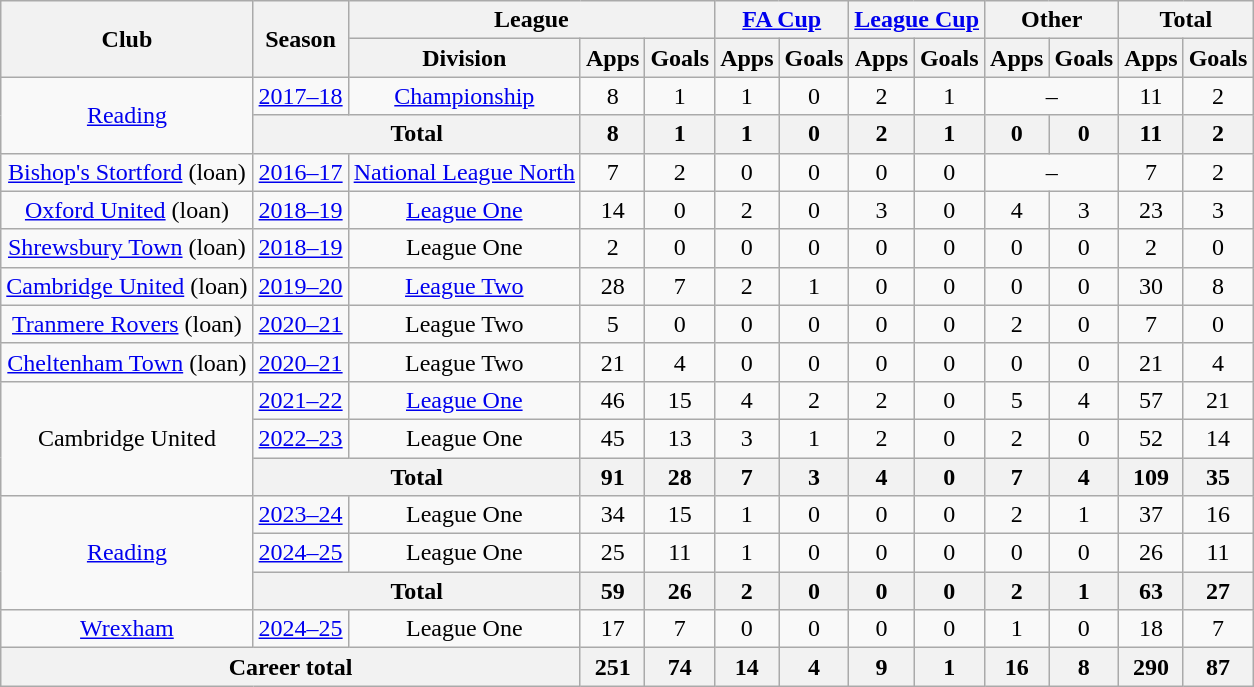<table class="wikitable" style="text-align: center;">
<tr>
<th rowspan="2">Club</th>
<th rowspan="2">Season</th>
<th colspan="3">League</th>
<th colspan="2"><a href='#'>FA Cup</a></th>
<th colspan="2"><a href='#'>League Cup</a></th>
<th colspan="2">Other</th>
<th colspan="2">Total</th>
</tr>
<tr>
<th>Division</th>
<th>Apps</th>
<th>Goals</th>
<th>Apps</th>
<th>Goals</th>
<th>Apps</th>
<th>Goals</th>
<th>Apps</th>
<th>Goals</th>
<th>Apps</th>
<th>Goals</th>
</tr>
<tr>
<td rowspan="2" valign="center"><a href='#'>Reading</a></td>
<td><a href='#'>2017–18</a></td>
<td><a href='#'>Championship</a></td>
<td>8</td>
<td>1</td>
<td>1</td>
<td>0</td>
<td>2</td>
<td>1</td>
<td colspan="2">–</td>
<td>11</td>
<td>2</td>
</tr>
<tr>
<th colspan="2">Total</th>
<th>8</th>
<th>1</th>
<th>1</th>
<th>0</th>
<th>2</th>
<th>1</th>
<th>0</th>
<th>0</th>
<th>11</th>
<th>2</th>
</tr>
<tr>
<td valign="center"><a href='#'>Bishop's Stortford</a> (loan)</td>
<td><a href='#'>2016–17</a></td>
<td><a href='#'>National League North</a></td>
<td>7</td>
<td>2</td>
<td>0</td>
<td>0</td>
<td>0</td>
<td>0</td>
<td colspan="2">–</td>
<td>7</td>
<td>2</td>
</tr>
<tr>
<td valign="center"><a href='#'>Oxford United</a> (loan)</td>
<td><a href='#'>2018–19</a></td>
<td><a href='#'>League One</a></td>
<td>14</td>
<td>0</td>
<td>2</td>
<td>0</td>
<td>3</td>
<td>0</td>
<td>4</td>
<td>3</td>
<td>23</td>
<td>3</td>
</tr>
<tr>
<td valign="center"><a href='#'>Shrewsbury Town</a> (loan)</td>
<td><a href='#'>2018–19</a></td>
<td>League One</td>
<td>2</td>
<td>0</td>
<td>0</td>
<td>0</td>
<td>0</td>
<td>0</td>
<td>0</td>
<td>0</td>
<td>2</td>
<td>0</td>
</tr>
<tr>
<td valign="center"><a href='#'>Cambridge United</a> (loan)</td>
<td><a href='#'>2019–20</a></td>
<td><a href='#'>League Two</a></td>
<td>28</td>
<td>7</td>
<td>2</td>
<td>1</td>
<td>0</td>
<td>0</td>
<td>0</td>
<td>0</td>
<td>30</td>
<td>8</td>
</tr>
<tr>
<td valign="center"><a href='#'>Tranmere Rovers</a> (loan)</td>
<td><a href='#'>2020–21</a></td>
<td>League Two</td>
<td>5</td>
<td>0</td>
<td>0</td>
<td>0</td>
<td>0</td>
<td>0</td>
<td>2</td>
<td>0</td>
<td>7</td>
<td>0</td>
</tr>
<tr>
<td valign="center"><a href='#'>Cheltenham Town</a> (loan)</td>
<td><a href='#'>2020–21</a></td>
<td>League Two</td>
<td>21</td>
<td>4</td>
<td>0</td>
<td>0</td>
<td>0</td>
<td>0</td>
<td>0</td>
<td>0</td>
<td>21</td>
<td>4</td>
</tr>
<tr>
<td rowspan="3" valign="center">Cambridge United</td>
<td><a href='#'>2021–22</a></td>
<td><a href='#'>League One</a></td>
<td>46</td>
<td>15</td>
<td>4</td>
<td>2</td>
<td>2</td>
<td>0</td>
<td>5</td>
<td>4</td>
<td>57</td>
<td>21</td>
</tr>
<tr>
<td><a href='#'>2022–23</a></td>
<td>League One</td>
<td>45</td>
<td>13</td>
<td>3</td>
<td>1</td>
<td>2</td>
<td>0</td>
<td>2</td>
<td>0</td>
<td>52</td>
<td>14</td>
</tr>
<tr>
<th colspan="2">Total</th>
<th>91</th>
<th>28</th>
<th>7</th>
<th>3</th>
<th>4</th>
<th>0</th>
<th>7</th>
<th>4</th>
<th>109</th>
<th>35</th>
</tr>
<tr>
<td rowspan="3" valign="center"><a href='#'>Reading</a></td>
<td><a href='#'>2023–24</a></td>
<td>League One</td>
<td>34</td>
<td>15</td>
<td>1</td>
<td>0</td>
<td>0</td>
<td>0</td>
<td>2</td>
<td>1</td>
<td>37</td>
<td>16</td>
</tr>
<tr>
<td><a href='#'>2024–25</a></td>
<td>League One</td>
<td>25</td>
<td>11</td>
<td>1</td>
<td>0</td>
<td>0</td>
<td>0</td>
<td>0</td>
<td>0</td>
<td>26</td>
<td>11</td>
</tr>
<tr>
<th colspan=2>Total</th>
<th>59</th>
<th>26</th>
<th>2</th>
<th>0</th>
<th>0</th>
<th>0</th>
<th>2</th>
<th>1</th>
<th>63</th>
<th>27</th>
</tr>
<tr>
<td><a href='#'>Wrexham</a></td>
<td><a href='#'>2024–25</a></td>
<td>League One</td>
<td>17</td>
<td>7</td>
<td>0</td>
<td>0</td>
<td>0</td>
<td>0</td>
<td>1</td>
<td>0</td>
<td>18</td>
<td>7</td>
</tr>
<tr>
<th colspan="3">Career total</th>
<th>251</th>
<th>74</th>
<th>14</th>
<th>4</th>
<th>9</th>
<th>1</th>
<th>16</th>
<th>8</th>
<th>290</th>
<th>87</th>
</tr>
</table>
